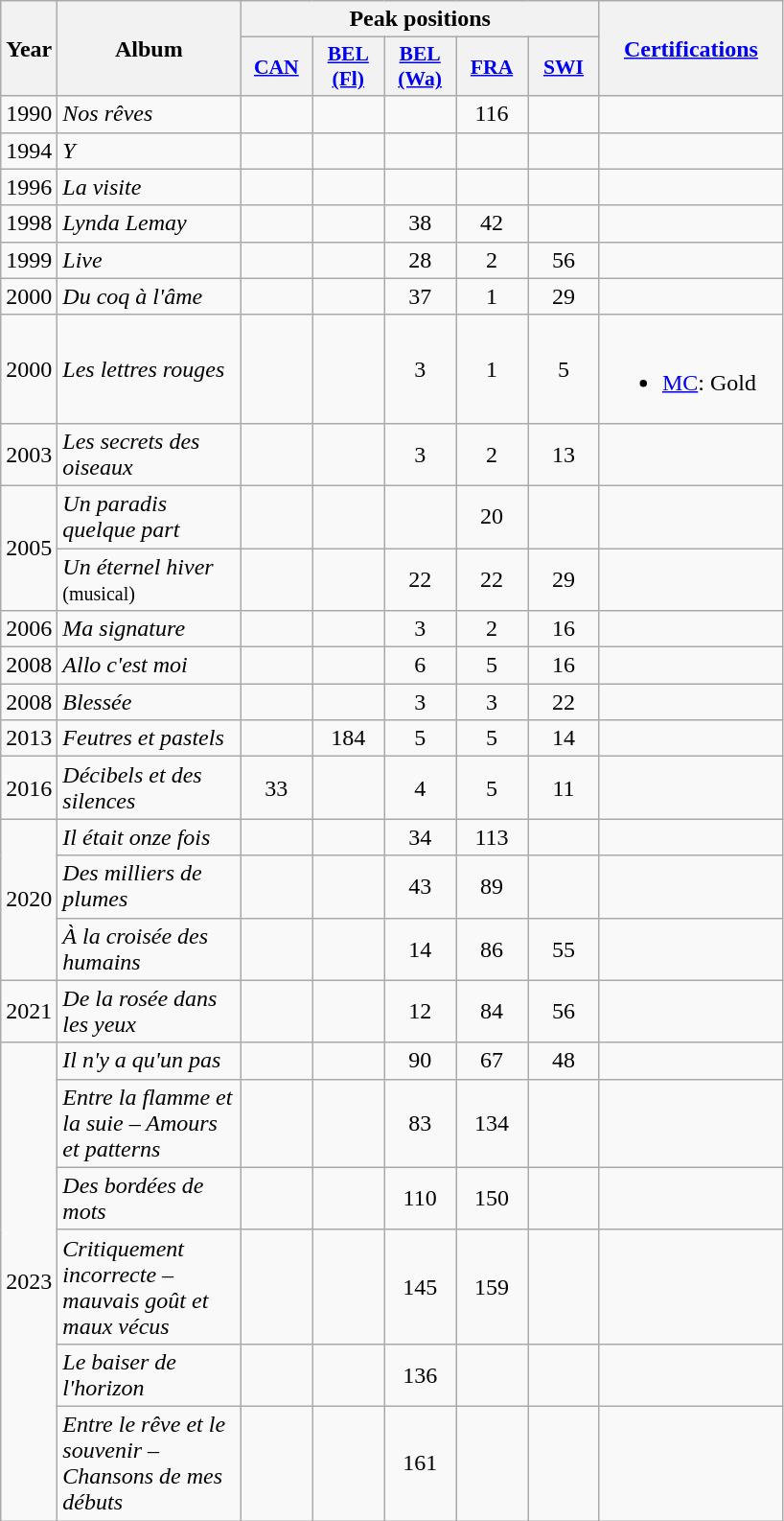<table class="wikitable">
<tr>
<th align="center" rowspan="2" width="10">Year</th>
<th align="center" rowspan="2" width="120">Album</th>
<th align="center" colspan="5" width="30">Peak positions</th>
<th align="center" rowspan="2" width="120"><a href='#'>Certifications</a></th>
</tr>
<tr>
<th scope="col" style="width:3em;font-size:90%;"><a href='#'>CAN</a></th>
<th scope="col" style="width:3em;font-size:90%;"><a href='#'>BEL <br>(Fl)</a><br></th>
<th scope="col" style="width:3em;font-size:90%;"><a href='#'>BEL <br>(Wa)</a><br></th>
<th scope="col" style="width:3em;font-size:90%;"><a href='#'>FRA</a><br></th>
<th scope="col" style="width:3em;font-size:90%;"><a href='#'>SWI</a><br></th>
</tr>
<tr>
<td align="center">1990</td>
<td><em>Nos rêves</em></td>
<td align="center"></td>
<td align="center"></td>
<td align="center"></td>
<td align="center">116</td>
<td align="center"></td>
<td align="center"></td>
</tr>
<tr>
<td align="center">1994</td>
<td><em>Y</em></td>
<td align="center"></td>
<td align="center"></td>
<td align="center"></td>
<td align="center"></td>
<td align="center"></td>
<td align="center"></td>
</tr>
<tr>
<td align="center">1996</td>
<td><em>La visite</em></td>
<td align="center"></td>
<td align="center"></td>
<td align="center"></td>
<td align="center"></td>
<td align="center"></td>
<td align="center"></td>
</tr>
<tr>
<td align="center">1998</td>
<td><em>Lynda Lemay</em></td>
<td align="center"></td>
<td align="center"></td>
<td align="center">38</td>
<td align="center">42</td>
<td align="center"></td>
<td align="center"></td>
</tr>
<tr>
<td align="center">1999</td>
<td><em>Live</em></td>
<td align="center"></td>
<td align="center"></td>
<td align="center">28</td>
<td align="center">2</td>
<td align="center">56</td>
<td align="center"></td>
</tr>
<tr>
<td align="center">2000</td>
<td><em>Du coq à l'âme</em></td>
<td align="center"></td>
<td align="center"></td>
<td align="center">37</td>
<td align="center">1</td>
<td align="center">29</td>
<td align="center"></td>
</tr>
<tr>
<td align="center">2000</td>
<td><em>Les lettres rouges</em></td>
<td align="center"></td>
<td align="center"></td>
<td align="center">3</td>
<td align="center">1</td>
<td align="center">5</td>
<td><br><ul><li><a href='#'>MC</a>: Gold</li></ul></td>
</tr>
<tr>
<td align="center">2003</td>
<td><em>Les secrets des oiseaux</em></td>
<td align="center"></td>
<td align="center"></td>
<td align="center">3</td>
<td align="center">2</td>
<td align="center">13</td>
<td align="center"></td>
</tr>
<tr>
<td align="center" rowspan="2">2005</td>
<td><em>Un paradis quelque part</em></td>
<td align="center"></td>
<td align="center"></td>
<td align="center"></td>
<td align="center">20</td>
<td align="center"></td>
<td align="center"></td>
</tr>
<tr>
<td><em>Un éternel hiver</em> <small>(musical)</small></td>
<td align="center"></td>
<td align="center"></td>
<td align="center">22</td>
<td align="center">22</td>
<td align="center">29</td>
<td align="center"></td>
</tr>
<tr>
<td align="center">2006</td>
<td><em>Ma signature</em></td>
<td align="center"></td>
<td align="center"></td>
<td align="center">3</td>
<td align="center">2</td>
<td align="center">16</td>
<td align="center"></td>
</tr>
<tr>
<td align="center">2008</td>
<td><em>Allo c'est moi</em></td>
<td align="center"></td>
<td align="center"></td>
<td align="center">6</td>
<td align="center">5</td>
<td align="center">16</td>
<td align="center"></td>
</tr>
<tr>
<td align="center">2008</td>
<td><em>Blessée</em></td>
<td align="center"></td>
<td align="center"></td>
<td align="center">3</td>
<td align="center">3</td>
<td align="center">22</td>
<td align="center"></td>
</tr>
<tr>
<td align="center">2013</td>
<td><em>Feutres et pastels</em></td>
<td align="center"></td>
<td align="center">184</td>
<td align="center">5</td>
<td align="center">5</td>
<td align="center">14</td>
<td align="center"></td>
</tr>
<tr>
<td align="center">2016</td>
<td><em>Décibels et des silences</em></td>
<td align="center">33</td>
<td align="center"></td>
<td align="center">4</td>
<td align="center">5</td>
<td align="center">11</td>
<td align="center"></td>
</tr>
<tr>
<td align="center" rowspan=3>2020</td>
<td><em>Il était onze fois</em></td>
<td align="center"></td>
<td align="center"></td>
<td align="center">34</td>
<td align="center">113</td>
<td align="center"></td>
<td align="center"></td>
</tr>
<tr>
<td><em>Des milliers de plumes</em></td>
<td align="center"></td>
<td align="center"></td>
<td align="center">43</td>
<td align="center">89</td>
<td align="center"></td>
<td align="center"></td>
</tr>
<tr>
<td><em>À la croisée des humains</em></td>
<td align="center"></td>
<td align="center"></td>
<td align="center">14</td>
<td align="center">86</td>
<td align="center">55</td>
<td align="center"></td>
</tr>
<tr>
<td align="center">2021</td>
<td><em>De la rosée dans les yeux</em></td>
<td align="center"></td>
<td align="center"></td>
<td align="center">12</td>
<td align="center">84</td>
<td align="center">56</td>
<td align="center"></td>
</tr>
<tr>
<td align="center" rowspan="6">2023</td>
<td><em>Il n'y a qu'un pas</em></td>
<td align="center"></td>
<td align="center"></td>
<td align="center">90</td>
<td align="center">67</td>
<td align="center">48</td>
<td align="center"></td>
</tr>
<tr>
<td><em>Entre la flamme et la suie – Amours et patterns</em></td>
<td align="center"></td>
<td align="center"></td>
<td align="center">83</td>
<td align="center">134</td>
<td align="center"></td>
<td align="center"></td>
</tr>
<tr>
<td><em>Des bordées de mots</em></td>
<td align="center"></td>
<td align="center"></td>
<td align="center">110</td>
<td align="center">150</td>
<td align="center"></td>
<td align="center"></td>
</tr>
<tr>
<td><em>Critiquement incorrecte – mauvais goût et maux vécus</em></td>
<td align="center"></td>
<td align="center"></td>
<td align="center">145</td>
<td align="center">159</td>
<td align="center"></td>
<td align="center"></td>
</tr>
<tr>
<td><em>Le baiser de l'horizon</em></td>
<td align="center"></td>
<td align="center"></td>
<td align="center">136</td>
<td align="center"></td>
<td align="center"></td>
<td align="center"></td>
</tr>
<tr>
<td><em>Entre le rêve et le souvenir – Chansons de mes débuts</em></td>
<td align="center"></td>
<td align="center"></td>
<td align="center">161</td>
<td align="center"></td>
<td align="center"></td>
<td align="center"></td>
</tr>
</table>
